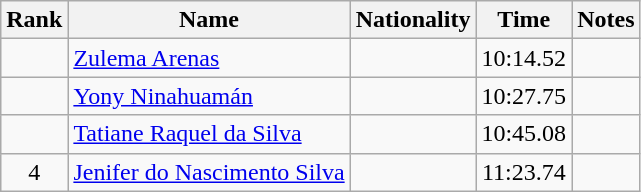<table class="wikitable sortable" style="text-align:center">
<tr>
<th>Rank</th>
<th>Name</th>
<th>Nationality</th>
<th>Time</th>
<th>Notes</th>
</tr>
<tr>
<td align=center></td>
<td align=left><a href='#'>Zulema Arenas</a></td>
<td align=left></td>
<td>10:14.52</td>
<td></td>
</tr>
<tr>
<td align=center></td>
<td align=left><a href='#'>Yony Ninahuamán</a></td>
<td align=left></td>
<td>10:27.75</td>
<td></td>
</tr>
<tr>
<td align=center></td>
<td align=left><a href='#'>Tatiane Raquel da Silva</a></td>
<td align=left></td>
<td>10:45.08</td>
<td></td>
</tr>
<tr>
<td align=center>4</td>
<td align=left><a href='#'>Jenifer do Nascimento Silva</a></td>
<td align=left></td>
<td>11:23.74</td>
<td></td>
</tr>
</table>
